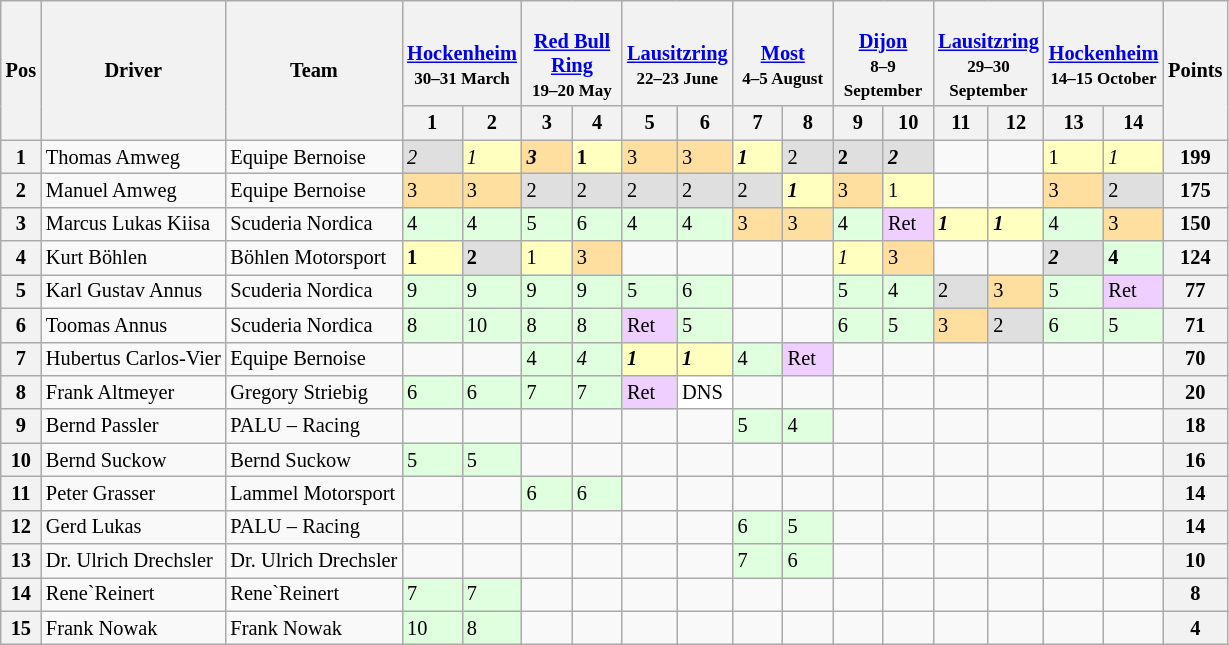<table class="wikitable" style="font-size:85%">
<tr>
<th rowspan=2>Pos</th>
<th rowspan=2>Driver</th>
<th rowspan=2>Team</th>
<th colspan=2><br><a href='#'>Hockenheim</a><br><small>30–31 March</small></th>
<th colspan=2><br><a href='#'>Red Bull Ring</a><br><small>19–20 May</small></th>
<th colspan=2><br><a href='#'>Lausitzring</a><br><small>22–23 June</small></th>
<th colspan=2><br><a href='#'>Most</a><br><small>4–5 August</small></th>
<th colspan=2><br><a href='#'>Dijon</a><br><small>8–9 September</small></th>
<th colspan=2><br><a href='#'>Lausitzring</a><br><small>29–30 September</small></th>
<th colspan=2><br><a href='#'>Hockenheim</a><br><small>14–15 October</small></th>
<th rowspan=2>Points</th>
</tr>
<tr>
<th width="27">1</th>
<th width="27">2</th>
<th width="27">3</th>
<th width="27">4</th>
<th width="27">5</th>
<th width="27">6</th>
<th width="27">7</th>
<th width="27">8</th>
<th width="27">9</th>
<th width="27">10</th>
<th width="27">11</th>
<th width="27">12</th>
<th width="27">13</th>
<th width="27">14</th>
</tr>
<tr>
<th>1</th>
<td> Thomas Amweg</td>
<td>Equipe Bernoise</td>
<td style="background:#DFDFDF;"><em>2</em></td>
<td style="background:#FFFFBF;"><em>1</em></td>
<td style="background:#FFDF9F;"><strong><em>3</em></strong></td>
<td style="background:#FFFFBF;"><strong>1</strong></td>
<td style="background:#FFDF9F;">3</td>
<td style="background:#FFDF9F;">3</td>
<td style="background:#FFFFBF;"><strong><em>1</em></strong></td>
<td style="background:#DFDFDF;">2</td>
<td style="background:#DFDFDF;"><strong>2</strong></td>
<td style="background:#DFDFDF;"><strong><em>2</em></strong></td>
<td></td>
<td></td>
<td style="background:#FFFFBF;">1</td>
<td style="background:#FFFFBF;"><em>1</em></td>
<th>199</th>
</tr>
<tr>
<th>2</th>
<td> Manuel Amweg</td>
<td>Equipe Bernoise</td>
<td style="background:#FFDF9F;">3</td>
<td style="background:#FFDF9F;">3</td>
<td style="background:#DFDFDF;">2</td>
<td style="background:#DFDFDF;">2</td>
<td style="background:#DFDFDF;">2</td>
<td style="background:#DFDFDF;">2</td>
<td style="background:#DFDFDF;">2</td>
<td style="background:#FFFFBF;"><strong><em>1</em></strong></td>
<td style="background:#FFDF9F;">3</td>
<td style="background:#FFFFBF;">1</td>
<td></td>
<td></td>
<td style="background:#FFDF9F;">3</td>
<td style="background:#DFDFDF;">2</td>
<th>175</th>
</tr>
<tr>
<th>3</th>
<td> Marcus Lukas Kiisa</td>
<td>Scuderia Nordica</td>
<td style="background:#DFFFDF;">4</td>
<td style="background:#DFFFDF;">4</td>
<td style="background:#DFFFDF;">5</td>
<td style="background:#DFFFDF;">6</td>
<td style="background:#DFFFDF;">4</td>
<td style="background:#DFFFDF;">4</td>
<td style="background:#FFDF9F;">3</td>
<td style="background:#FFDF9F;">3</td>
<td style="background:#DFFFDF;">4</td>
<td style="background:#EFCFFF;">Ret</td>
<td style="background:#FFFFBF;"><strong><em>1</em></strong></td>
<td style="background:#FFFFBF;"><strong><em>1</em></strong></td>
<td style="background:#DFFFDF;">4</td>
<td style="background:#FFDF9F;">3</td>
<th>150</th>
</tr>
<tr>
<th>4</th>
<td> Kurt Böhlen</td>
<td>Böhlen Motorsport</td>
<td style="background:#FFFFBF;"><strong>1</strong></td>
<td style="background:#DFDFDF;"><strong>2</strong></td>
<td style="background:#FFFFBF;">1</td>
<td style="background:#FFDF9F;">3</td>
<td></td>
<td></td>
<td></td>
<td></td>
<td style="background:#FFFFBF;"><em>1</em></td>
<td style="background:#FFDF9F;">3</td>
<td></td>
<td></td>
<td style="background:#DFDFDF;"><strong><em>2</em></strong></td>
<td style="background:#DFFFDF;"><strong>4</strong></td>
<th>124</th>
</tr>
<tr>
<th>5</th>
<td> Karl Gustav Annus</td>
<td>Scuderia Nordica</td>
<td style="background:#DFFFDF;">9</td>
<td style="background:#DFFFDF;">9</td>
<td style="background:#DFFFDF;">9</td>
<td style="background:#DFFFDF;">9</td>
<td style="background:#DFFFDF;">5</td>
<td style="background:#DFFFDF;">6</td>
<td></td>
<td></td>
<td style="background:#DFFFDF;">5</td>
<td style="background:#DFFFDF;">4</td>
<td style="background:#DFDFDF;">2</td>
<td style="background:#FFDF9F;">3</td>
<td style="background:#DFFFDF;">5</td>
<td style="background:#EFCFFF;">Ret</td>
<th>77</th>
</tr>
<tr>
<th>6</th>
<td> Toomas Annus</td>
<td>Scuderia Nordica</td>
<td style="background:#DFFFDF;">8</td>
<td style="background:#DFFFDF;">10</td>
<td style="background:#DFFFDF;">8</td>
<td style="background:#DFFFDF;">8</td>
<td style="background:#EFCFFF;">Ret</td>
<td style="background:#DFFFDF;">5</td>
<td></td>
<td></td>
<td style="background:#DFFFDF;">6</td>
<td style="background:#DFFFDF;">5</td>
<td style="background:#FFDF9F;">3</td>
<td style="background:#DFDFDF;">2</td>
<td style="background:#DFFFDF;">6</td>
<td style="background:#DFFFDF;">5</td>
<th>71</th>
</tr>
<tr>
<th>7</th>
<td> Hubertus Carlos-Vier</td>
<td>Equipe Bernoise</td>
<td></td>
<td></td>
<td style="background:#DFFFDF;">4</td>
<td style="background:#DFFFDF;"><em>4</em></td>
<td style="background:#FFFFBF;"><strong><em>1</em></strong></td>
<td style="background:#FFFFBF;"><strong><em>1</em></strong></td>
<td style="background:#DFFFDF;">4</td>
<td style="background:#EFCFFF;">Ret</td>
<td></td>
<td></td>
<td></td>
<td></td>
<td></td>
<td></td>
<th>70</th>
</tr>
<tr>
<th>8</th>
<td> Frank Altmeyer</td>
<td>Gregory Striebig</td>
<td style="background:#DFFFDF;">6</td>
<td style="background:#DFFFDF;">6</td>
<td style="background:#DFFFDF;">7</td>
<td style="background:#DFFFDF;">7</td>
<td style="background:#EFCFFF;">Ret</td>
<td style="background:#FFFFFF;">DNS</td>
<td></td>
<td></td>
<td></td>
<td></td>
<td></td>
<td></td>
<td></td>
<td></td>
<th>20</th>
</tr>
<tr>
<th>9</th>
<td> Bernd Passler</td>
<td>PALU – Racing</td>
<td></td>
<td></td>
<td></td>
<td></td>
<td></td>
<td></td>
<td style="background:#DFFFDF;">5</td>
<td style="background:#DFFFDF;">4</td>
<td></td>
<td></td>
<td></td>
<td></td>
<td></td>
<td></td>
<th>18</th>
</tr>
<tr>
<th>10</th>
<td> Bernd Suckow</td>
<td>Bernd Suckow</td>
<td style="background:#DFFFDF;">5</td>
<td style="background:#DFFFDF;">5</td>
<td></td>
<td></td>
<td></td>
<td></td>
<td></td>
<td></td>
<td></td>
<td></td>
<td></td>
<td></td>
<td></td>
<td></td>
<th>16</th>
</tr>
<tr>
<th>11</th>
<td> Peter Grasser</td>
<td>Lammel Motorsport</td>
<td></td>
<td></td>
<td style="background:#DFFFDF;">6</td>
<td style="background:#DFFFDF;">6</td>
<td></td>
<td></td>
<td></td>
<td></td>
<td></td>
<td></td>
<td></td>
<td></td>
<td></td>
<td></td>
<th>14</th>
</tr>
<tr>
<th>12</th>
<td> Gerd Lukas</td>
<td>PALU – Racing</td>
<td></td>
<td></td>
<td></td>
<td></td>
<td></td>
<td></td>
<td style="background:#DFFFDF;">6</td>
<td style="background:#DFFFDF;">5</td>
<td></td>
<td></td>
<td></td>
<td></td>
<td></td>
<td></td>
<th>14</th>
</tr>
<tr>
<th>13</th>
<td> Dr. Ulrich Drechsler</td>
<td>Dr. Ulrich Drechsler</td>
<td></td>
<td></td>
<td></td>
<td></td>
<td></td>
<td></td>
<td style="background:#DFFFDF;">7</td>
<td style="background:#DFFFDF;">6</td>
<td></td>
<td></td>
<td></td>
<td></td>
<td></td>
<td></td>
<th>10</th>
</tr>
<tr>
<th>14</th>
<td> Rene`Reinert</td>
<td>Rene`Reinert</td>
<td style="background:#DFFFDF;">7</td>
<td style="background:#DFFFDF;">7</td>
<td></td>
<td></td>
<td></td>
<td></td>
<td></td>
<td></td>
<td></td>
<td></td>
<td></td>
<td></td>
<td></td>
<td></td>
<th>8</th>
</tr>
<tr>
<th>15</th>
<td> Frank Nowak</td>
<td>Frank Nowak</td>
<td style="background:#DFFFDF;">10</td>
<td style="background:#DFFFDF;">8</td>
<td></td>
<td></td>
<td></td>
<td></td>
<td></td>
<td></td>
<td></td>
<td></td>
<td></td>
<td></td>
<td></td>
<td></td>
<th>4</th>
</tr>
</table>
